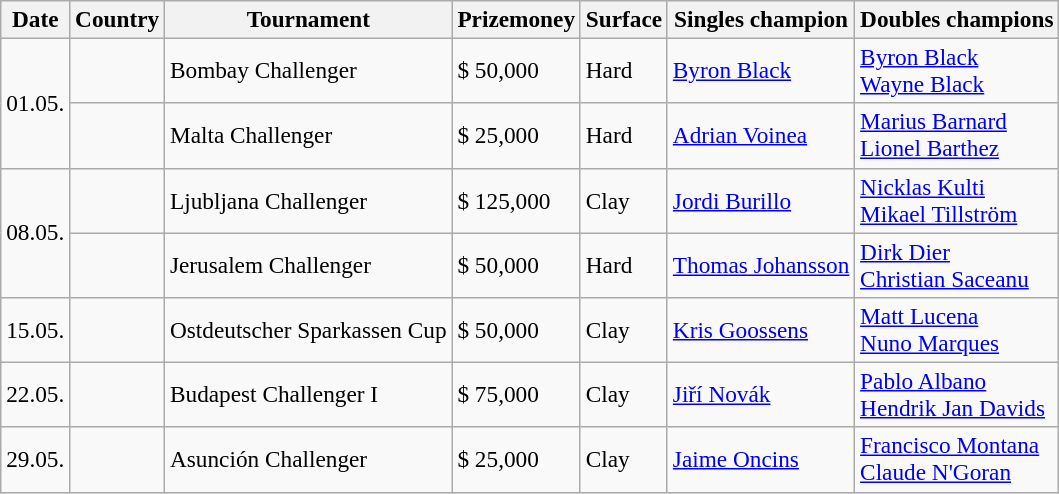<table class="sortable wikitable" style=font-size:97%>
<tr>
<th>Date</th>
<th>Country</th>
<th>Tournament</th>
<th>Prizemoney</th>
<th>Surface</th>
<th>Singles champion</th>
<th>Doubles champions</th>
</tr>
<tr>
<td rowspan="2">01.05.</td>
<td></td>
<td>Bombay Challenger</td>
<td>$ 50,000</td>
<td>Hard</td>
<td> <a href='#'>Byron Black</a></td>
<td> <a href='#'>Byron Black</a><br> <a href='#'>Wayne Black</a></td>
</tr>
<tr>
<td></td>
<td>Malta Challenger</td>
<td>$ 25,000</td>
<td>Hard</td>
<td> <a href='#'>Adrian Voinea</a></td>
<td> <a href='#'>Marius Barnard</a><br> <a href='#'>Lionel Barthez</a></td>
</tr>
<tr>
<td rowspan="2">08.05.</td>
<td></td>
<td>Ljubljana Challenger</td>
<td>$ 125,000</td>
<td>Clay</td>
<td> <a href='#'>Jordi Burillo</a></td>
<td> <a href='#'>Nicklas Kulti</a><br> <a href='#'>Mikael Tillström</a></td>
</tr>
<tr>
<td></td>
<td>Jerusalem Challenger</td>
<td>$ 50,000</td>
<td>Hard</td>
<td> <a href='#'>Thomas Johansson</a></td>
<td> <a href='#'>Dirk Dier</a><br> <a href='#'>Christian Saceanu</a></td>
</tr>
<tr>
<td>15.05.</td>
<td></td>
<td>Ostdeutscher Sparkassen Cup</td>
<td>$ 50,000</td>
<td>Clay</td>
<td> <a href='#'>Kris Goossens</a></td>
<td> <a href='#'>Matt Lucena</a><br> <a href='#'>Nuno Marques</a></td>
</tr>
<tr>
<td>22.05.</td>
<td></td>
<td>Budapest Challenger I</td>
<td>$ 75,000</td>
<td>Clay</td>
<td> <a href='#'>Jiří Novák</a></td>
<td> <a href='#'>Pablo Albano</a><br> <a href='#'>Hendrik Jan Davids</a></td>
</tr>
<tr>
<td>29.05.</td>
<td></td>
<td>Asunción Challenger</td>
<td>$ 25,000</td>
<td>Clay</td>
<td> <a href='#'>Jaime Oncins</a></td>
<td> <a href='#'>Francisco Montana</a><br> <a href='#'>Claude N'Goran</a></td>
</tr>
</table>
